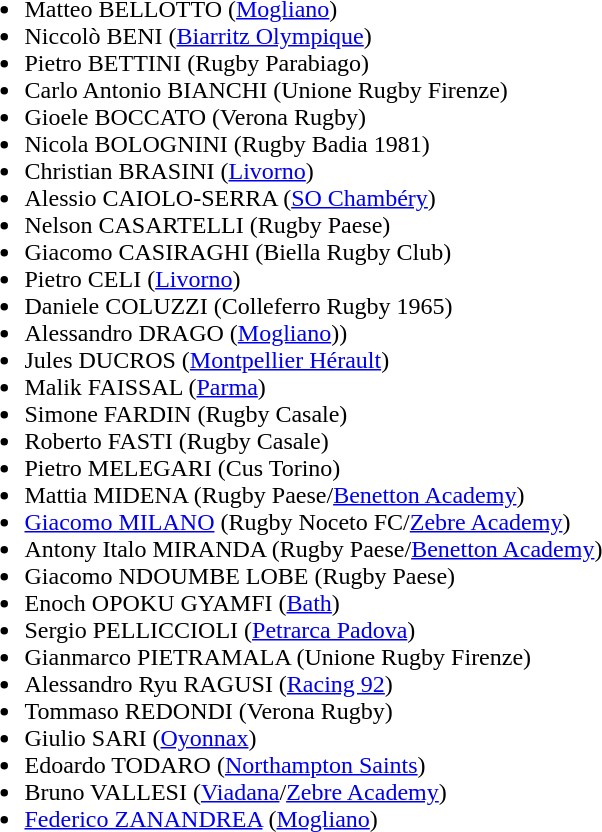<table class="toccolours" style="border-collapse: collapse;">
<tr>
<td valign="top"><br><ul><li>Matteo BELLOTTO (<a href='#'>Mogliano</a>)</li><li>Niccolò BENI (<a href='#'>Biarritz Olympique</a>)</li><li>Pietro BETTINI (Rugby Parabiago)</li><li>Carlo Antonio BIANCHI (Unione Rugby Firenze)</li><li>Gioele BOCCATO (Verona Rugby)</li><li>Nicola BOLOGNINI (Rugby Badia 1981)</li><li>Christian BRASINI (<a href='#'>Livorno</a>)</li><li>Alessio CAIOLO-SERRA (<a href='#'>SO Chambéry</a>)</li><li>Nelson CASARTELLI (Rugby Paese)</li><li>Giacomo CASIRAGHI (Biella Rugby Club)</li><li>Pietro CELI (<a href='#'>Livorno</a>)</li><li>Daniele COLUZZI (Colleferro Rugby 1965)</li><li>Alessandro DRAGO (<a href='#'>Mogliano</a>))</li><li>Jules DUCROS (<a href='#'>Montpellier Hérault</a>)</li><li>Malik FAISSAL (<a href='#'>Parma</a>)</li><li>Simone FARDIN (Rugby Casale)</li><li>Roberto FASTI (Rugby Casale)</li><li>Pietro MELEGARI (Cus Torino)</li><li>Mattia MIDENA (Rugby Paese/<a href='#'>Benetton Academy</a>)</li><li><a href='#'>Giacomo MILANO</a> (Rugby Noceto FC/<a href='#'>Zebre Academy</a>)</li><li>Antony Italo MIRANDA (Rugby Paese/<a href='#'>Benetton Academy</a>)</li><li>Giacomo NDOUMBE LOBE (Rugby Paese)</li><li>Enoch OPOKU GYAMFI (<a href='#'>Bath</a>)</li><li>Sergio PELLICCIOLI (<a href='#'>Petrarca Padova</a>)</li><li>Gianmarco PIETRAMALA (Unione Rugby Firenze)</li><li>Alessandro Ryu RAGUSI (<a href='#'>Racing 92</a>)</li><li>Tommaso REDONDI (Verona Rugby)</li><li>Giulio SARI (<a href='#'>Oyonnax</a>)</li><li>Edoardo TODARO (<a href='#'>Northampton Saints</a>)</li><li>Bruno VALLESI (<a href='#'>Viadana</a>/<a href='#'>Zebre Academy</a>)</li><li><a href='#'>Federico ZANANDREA</a> (<a href='#'>Mogliano</a>)</li></ul></td>
</tr>
</table>
